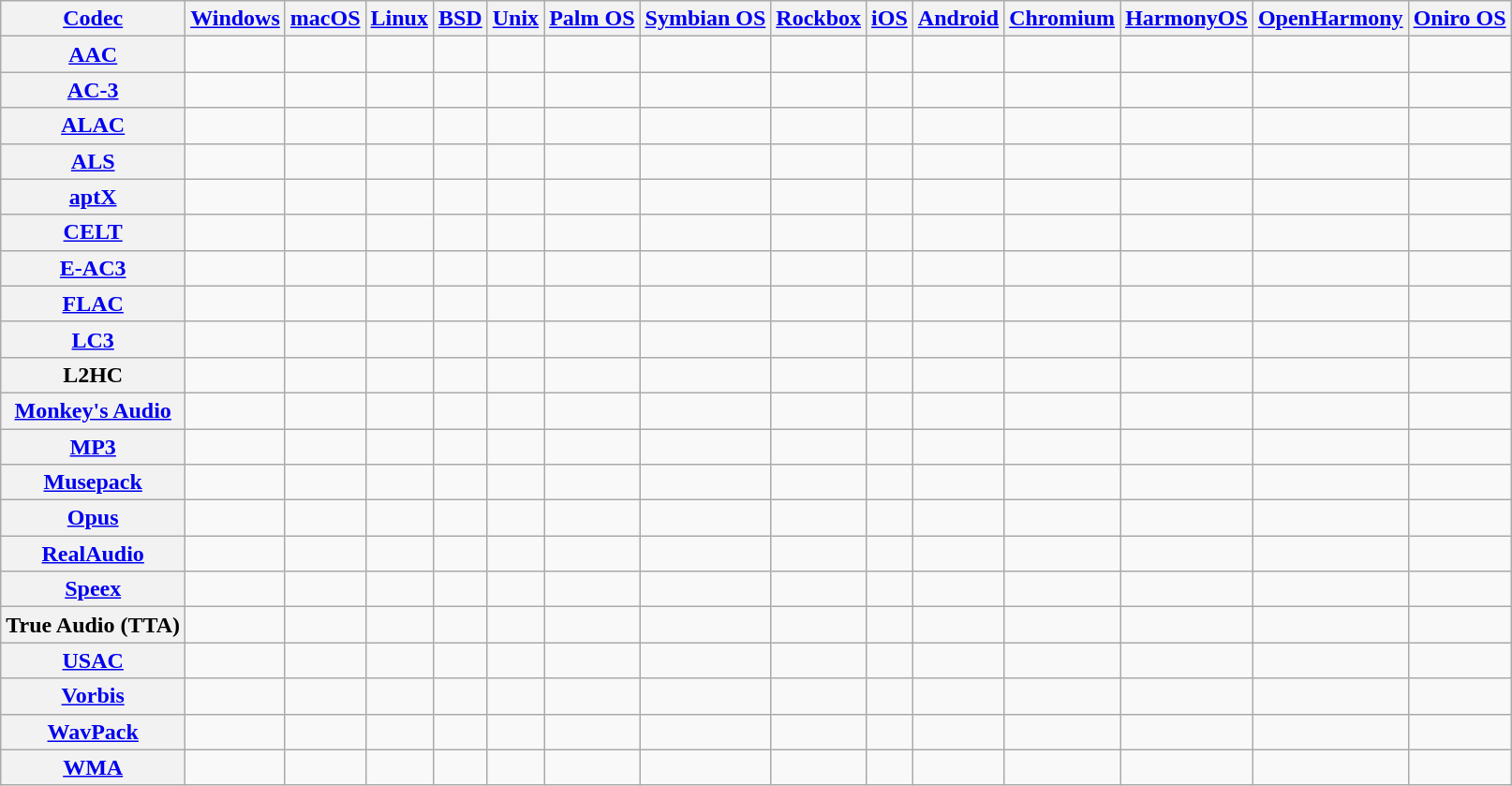<table class="wikitable sortable" style="text-align: center">
<tr>
<th><a href='#'>Codec</a></th>
<th><a href='#'>Windows</a></th>
<th><a href='#'>macOS</a></th>
<th><a href='#'>Linux</a></th>
<th><a href='#'>BSD</a></th>
<th><a href='#'>Unix</a></th>
<th><a href='#'>Palm OS</a></th>
<th><a href='#'>Symbian OS</a></th>
<th><a href='#'>Rockbox</a></th>
<th><a href='#'>iOS</a></th>
<th><a href='#'>Android</a></th>
<th><a href='#'>Chromium</a></th>
<th><a href='#'>HarmonyOS</a></th>
<th><a href='#'>OpenHarmony</a></th>
<th><a href='#'>Oniro OS</a></th>
</tr>
<tr>
<th><a href='#'>AAC</a></th>
<td></td>
<td></td>
<td></td>
<td></td>
<td></td>
<td></td>
<td></td>
<td></td>
<td></td>
<td></td>
<td></td>
<td></td>
<td></td>
<td></td>
</tr>
<tr>
<th><a href='#'>AC-3</a></th>
<td></td>
<td></td>
<td></td>
<td></td>
<td></td>
<td></td>
<td></td>
<td></td>
<td></td>
<td></td>
<td></td>
<td></td>
<td></td>
<td></td>
</tr>
<tr>
<th><a href='#'>ALAC</a></th>
<td></td>
<td></td>
<td></td>
<td></td>
<td></td>
<td></td>
<td></td>
<td></td>
<td></td>
<td></td>
<td></td>
<td></td>
<td></td>
<td></td>
</tr>
<tr>
<th><a href='#'>ALS</a></th>
<td></td>
<td></td>
<td></td>
<td></td>
<td></td>
<td></td>
<td></td>
<td></td>
<td></td>
<td></td>
<td></td>
<td></td>
<td></td>
<td></td>
</tr>
<tr>
<th><a href='#'>aptX</a></th>
<td></td>
<td></td>
<td></td>
<td></td>
<td></td>
<td></td>
<td></td>
<td></td>
<td></td>
<td></td>
<td></td>
<td></td>
<td></td>
<td></td>
</tr>
<tr>
<th><a href='#'>CELT</a></th>
<td></td>
<td></td>
<td></td>
<td></td>
<td></td>
<td></td>
<td></td>
<td></td>
<td></td>
<td></td>
<td></td>
<td></td>
<td></td>
<td></td>
</tr>
<tr>
<th><a href='#'>E-AC3</a></th>
<td></td>
<td></td>
<td></td>
<td></td>
<td></td>
<td></td>
<td></td>
<td></td>
<td></td>
<td></td>
<td></td>
<td></td>
<td></td>
<td></td>
</tr>
<tr>
<th><a href='#'>FLAC</a></th>
<td></td>
<td></td>
<td></td>
<td></td>
<td></td>
<td></td>
<td></td>
<td></td>
<td></td>
<td></td>
<td></td>
<td></td>
<td></td>
<td></td>
</tr>
<tr>
<th><a href='#'>LC3</a></th>
<td></td>
<td></td>
<td></td>
<td></td>
<td></td>
<td></td>
<td></td>
<td></td>
<td></td>
<td></td>
<td></td>
<td></td>
<td></td>
<td></td>
</tr>
<tr>
<th>L2HC</th>
<td></td>
<td></td>
<td></td>
<td></td>
<td></td>
<td></td>
<td></td>
<td></td>
<td></td>
<td></td>
<td></td>
<td></td>
<td></td>
<td></td>
</tr>
<tr>
<th><a href='#'>Monkey's Audio</a></th>
<td></td>
<td></td>
<td></td>
<td></td>
<td></td>
<td></td>
<td></td>
<td></td>
<td></td>
<td></td>
<td></td>
<td></td>
<td></td>
<td></td>
</tr>
<tr>
<th><a href='#'>MP3</a></th>
<td></td>
<td></td>
<td></td>
<td></td>
<td></td>
<td></td>
<td></td>
<td></td>
<td></td>
<td></td>
<td></td>
<td></td>
<td></td>
<td></td>
</tr>
<tr>
<th><a href='#'>Musepack</a></th>
<td></td>
<td></td>
<td></td>
<td></td>
<td></td>
<td></td>
<td></td>
<td></td>
<td></td>
<td></td>
<td></td>
<td></td>
<td></td>
<td></td>
</tr>
<tr>
<th><a href='#'>Opus</a></th>
<td></td>
<td></td>
<td></td>
<td></td>
<td></td>
<td></td>
<td></td>
<td></td>
<td></td>
<td></td>
<td></td>
<td></td>
<td></td>
<td></td>
</tr>
<tr>
<th><a href='#'>RealAudio</a></th>
<td></td>
<td></td>
<td></td>
<td></td>
<td></td>
<td></td>
<td></td>
<td></td>
<td></td>
<td></td>
<td></td>
<td></td>
<td></td>
<td></td>
</tr>
<tr>
<th><a href='#'>Speex</a></th>
<td></td>
<td></td>
<td></td>
<td></td>
<td></td>
<td></td>
<td></td>
<td></td>
<td></td>
<td></td>
<td></td>
<td></td>
<td></td>
<td></td>
</tr>
<tr>
<th>True Audio (TTA)</th>
<td></td>
<td></td>
<td></td>
<td></td>
<td></td>
<td></td>
<td></td>
<td></td>
<td></td>
<td></td>
<td></td>
<td></td>
<td></td>
<td></td>
</tr>
<tr>
<th><a href='#'>USAC</a></th>
<td></td>
<td></td>
<td></td>
<td></td>
<td></td>
<td></td>
<td></td>
<td></td>
<td></td>
<td></td>
<td></td>
<td></td>
<td></td>
<td></td>
</tr>
<tr>
<th><a href='#'>Vorbis</a></th>
<td></td>
<td></td>
<td></td>
<td></td>
<td></td>
<td></td>
<td></td>
<td></td>
<td></td>
<td></td>
<td></td>
<td></td>
<td></td>
<td></td>
</tr>
<tr>
<th><a href='#'>WavPack</a></th>
<td></td>
<td></td>
<td></td>
<td></td>
<td></td>
<td></td>
<td></td>
<td></td>
<td></td>
<td></td>
<td></td>
<td></td>
<td></td>
<td></td>
</tr>
<tr>
<th><a href='#'>WMA</a></th>
<td></td>
<td></td>
<td></td>
<td></td>
<td></td>
<td></td>
<td></td>
<td></td>
<td></td>
<td></td>
<td></td>
<td></td>
<td></td>
<td></td>
</tr>
</table>
